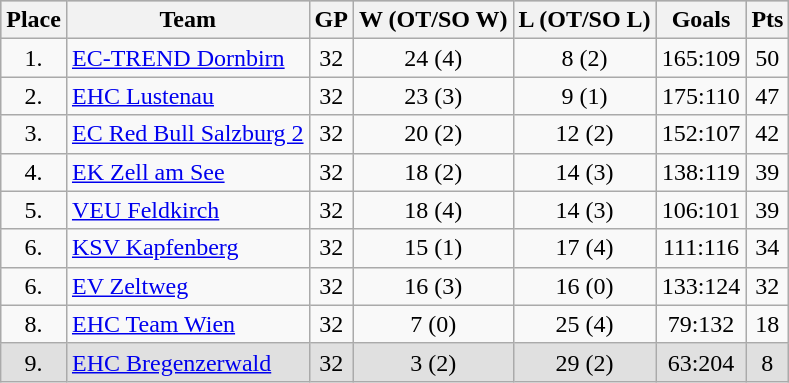<table class="wikitable">
<tr style="background-color:#c0c0c0;">
<th>Place</th>
<th>Team</th>
<th>GP</th>
<th>W (OT/SO W)</th>
<th>L (OT/SO L)</th>
<th>Goals</th>
<th>Pts</th>
</tr>
<tr>
<td align="center">1.</td>
<td><a href='#'>EC-TREND Dornbirn</a></td>
<td align="center">32</td>
<td align="center">24 (4)</td>
<td align="center">8 (2)</td>
<td align="center">165:109</td>
<td align="center">50</td>
</tr>
<tr>
<td align="center">2.</td>
<td><a href='#'>EHC Lustenau</a></td>
<td align="center">32</td>
<td align="center">23 (3)</td>
<td align="center">9 (1)</td>
<td align="center">175:110</td>
<td align="center">47</td>
</tr>
<tr>
<td align="center">3.</td>
<td><a href='#'>EC Red Bull Salzburg 2</a></td>
<td align="center">32</td>
<td align="center">20 (2)</td>
<td align="center">12 (2)</td>
<td align="center">152:107</td>
<td align="center">42</td>
</tr>
<tr>
<td align="center">4.</td>
<td><a href='#'>EK Zell am See</a></td>
<td align="center">32</td>
<td align="center">18 (2)</td>
<td align="center">14 (3)</td>
<td align="center">138:119</td>
<td align="center">39</td>
</tr>
<tr>
<td align="center">5.</td>
<td><a href='#'>VEU Feldkirch</a></td>
<td align="center">32</td>
<td align="center">18 (4)</td>
<td align="center">14 (3)</td>
<td align="center">106:101</td>
<td align="center">39</td>
</tr>
<tr>
<td align="center">6.</td>
<td><a href='#'>KSV Kapfenberg</a></td>
<td align="center">32</td>
<td align="center">15 (1)</td>
<td align="center">17 (4)</td>
<td align="center">111:116</td>
<td align="center">34</td>
</tr>
<tr>
<td align="center">6.</td>
<td><a href='#'>EV Zeltweg</a></td>
<td align="center">32</td>
<td align="center">16 (3)</td>
<td align="center">16 (0)</td>
<td align="center">133:124</td>
<td align="center">32</td>
</tr>
<tr>
<td align="center">8.</td>
<td><a href='#'>EHC Team Wien</a></td>
<td align="center">32</td>
<td align="center">7 (0)</td>
<td align="center">25 (4)</td>
<td align="center">79:132</td>
<td align="center">18</td>
</tr>
<tr style="background-color:#e0e0e0;">
<td align="center">9.</td>
<td><a href='#'>EHC Bregenzerwald</a></td>
<td align="center">32</td>
<td align="center">3 (2)</td>
<td align="center">29 (2)</td>
<td align="center">63:204</td>
<td align="center">8</td>
</tr>
</table>
